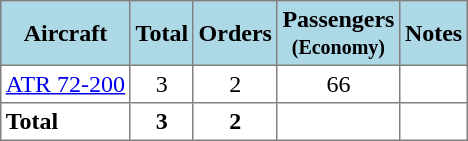<table class="toccolours" border="1" cellpadding="3" style="margin: 1em auto; border-collapse:collapse;">
<tr bgcolor=lightblue>
<th>Aircraft</th>
<th>Total</th>
<th>Orders</th>
<th>Passengers<br><small>(Economy)</small></th>
<th>Notes</th>
</tr>
<tr>
<td><a href='#'>ATR 72-200</a></td>
<td style="text-align: center;">3</td>
<td style="text-align: center;">2</td>
<td style="text-align: center;">66</td>
<td></td>
</tr>
<tr>
<td><strong>Total</strong></td>
<th>3</th>
<th>2</th>
<th></th>
</tr>
</table>
